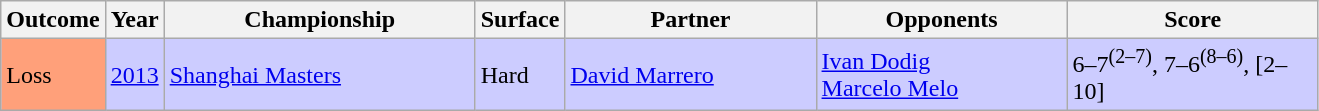<table class="sortable wikitable">
<tr>
<th>Outcome</th>
<th>Year</th>
<th width=200>Championship</th>
<th>Surface</th>
<th width=160>Partner</th>
<th width=160>Opponents</th>
<th width=160>Score</th>
</tr>
<tr bgcolor=CCCCFF>
<td bgcolor=FFA07A>Loss</td>
<td><a href='#'>2013</a></td>
<td><a href='#'>Shanghai Masters</a></td>
<td>Hard</td>
<td> <a href='#'>David Marrero</a></td>
<td> <a href='#'>Ivan Dodig</a><br> <a href='#'>Marcelo Melo</a></td>
<td>6–7<sup>(2–7)</sup>, 7–6<sup>(8–6)</sup>, [2–10]</td>
</tr>
</table>
